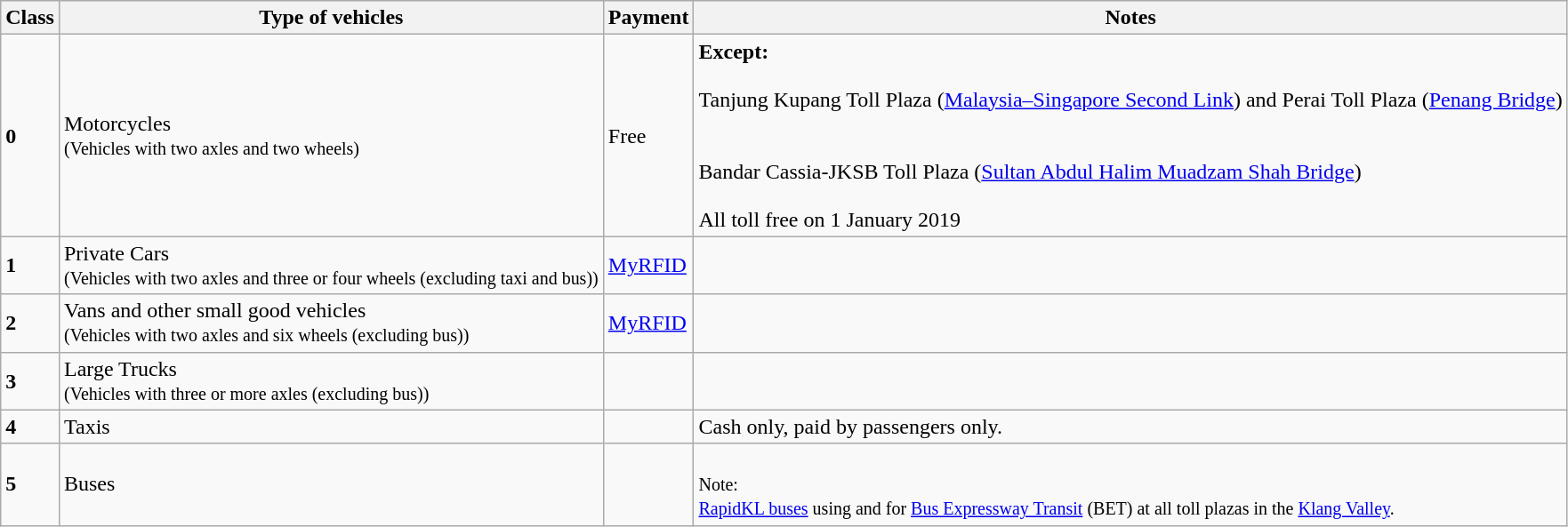<table class="wikitable">
<tr>
<th>Class</th>
<th>Type of vehicles</th>
<th>Payment</th>
<th>Notes</th>
</tr>
<tr>
<td><strong>0</strong></td>
<td>Motorcycles<br><small>(Vehicles with two axles and two wheels)</small></td>
<td>Free</td>
<td><strong>Except:</strong><br><br>Tanjung Kupang Toll Plaza (<a href='#'>Malaysia–Singapore Second Link</a>) and Perai Toll Plaza (<a href='#'>Penang Bridge</a>)<br><br><br>Bandar Cassia-JKSB Toll Plaza (<a href='#'>Sultan Abdul Halim Muadzam Shah Bridge</a>)<br><br> All toll free on 1 January 2019</td>
</tr>
<tr>
<td><strong>1</strong></td>
<td>Private Cars<br><small>(Vehicles with two axles and three or four wheels (excluding taxi and bus))</small></td>
<td>  <a href='#'><span>My</span><span>RFID</span></a></td>
<td></td>
</tr>
<tr>
<td><strong>2</strong></td>
<td>Vans and other small good vehicles<br><small>(Vehicles with two axles and six wheels (excluding bus))</small></td>
<td>  <a href='#'><span>My</span><span>RFID</span></a></td>
<td></td>
</tr>
<tr>
<td><strong>3</strong></td>
<td>Large Trucks<br><small>(Vehicles with three or more axles (excluding bus))</small></td>
<td></td>
<td></td>
</tr>
<tr>
<td><strong>4</strong></td>
<td>Taxis</td>
<td></td>
<td>Cash only, paid by passengers only.</td>
</tr>
<tr>
<td><strong>5</strong></td>
<td>Buses</td>
<td></td>
<td><br><small>Note:</small><br><small><a href='#'>RapidKL buses</a> using  and  for <a href='#'>Bus Expressway Transit</a> (BET) at all toll plazas in the <a href='#'>Klang Valley</a>.</small></td>
</tr>
</table>
